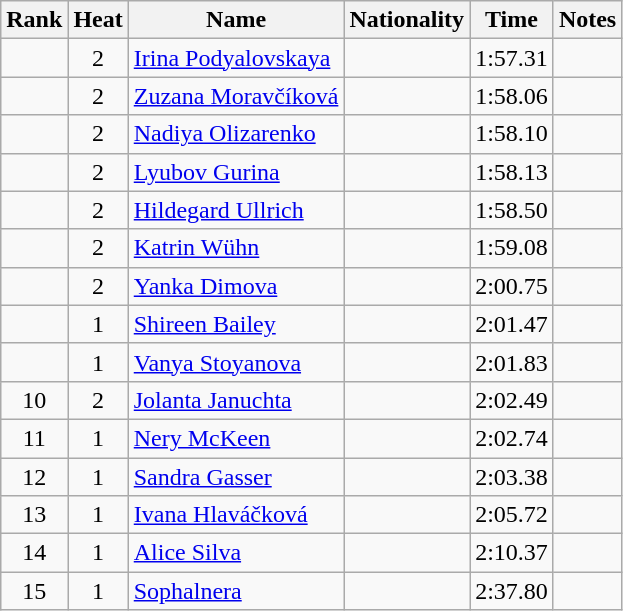<table class="wikitable sortable" style="text-align:center">
<tr>
<th>Rank</th>
<th>Heat</th>
<th>Name</th>
<th>Nationality</th>
<th>Time</th>
<th>Notes</th>
</tr>
<tr>
<td></td>
<td>2</td>
<td align="left"><a href='#'>Irina Podyalovskaya</a></td>
<td align=left></td>
<td>1:57.31</td>
<td></td>
</tr>
<tr>
<td></td>
<td>2</td>
<td align="left"><a href='#'>Zuzana Moravčíková</a></td>
<td align=left></td>
<td>1:58.06</td>
<td></td>
</tr>
<tr>
<td></td>
<td>2</td>
<td align="left"><a href='#'>Nadiya Olizarenko</a></td>
<td align=left></td>
<td>1:58.10</td>
<td></td>
</tr>
<tr>
<td></td>
<td>2</td>
<td align="left"><a href='#'>Lyubov Gurina</a></td>
<td align=left></td>
<td>1:58.13</td>
<td></td>
</tr>
<tr>
<td></td>
<td>2</td>
<td align="left"><a href='#'>Hildegard Ullrich</a></td>
<td align=left></td>
<td>1:58.50</td>
<td></td>
</tr>
<tr>
<td></td>
<td>2</td>
<td align="left"><a href='#'>Katrin Wühn</a></td>
<td align=left></td>
<td>1:59.08</td>
<td></td>
</tr>
<tr>
<td></td>
<td>2</td>
<td align="left"><a href='#'>Yanka Dimova</a></td>
<td align=left></td>
<td>2:00.75</td>
<td></td>
</tr>
<tr>
<td></td>
<td>1</td>
<td align="left"><a href='#'>Shireen Bailey</a></td>
<td align=left></td>
<td>2:01.47</td>
<td></td>
</tr>
<tr>
<td></td>
<td>1</td>
<td align="left"><a href='#'>Vanya Stoyanova</a></td>
<td align=left></td>
<td>2:01.83</td>
<td></td>
</tr>
<tr>
<td>10</td>
<td>2</td>
<td align="left"><a href='#'>Jolanta Januchta</a></td>
<td align=left></td>
<td>2:02.49</td>
<td></td>
</tr>
<tr>
<td>11</td>
<td>1</td>
<td align="left"><a href='#'>Nery McKeen</a></td>
<td align=left></td>
<td>2:02.74</td>
<td></td>
</tr>
<tr>
<td>12</td>
<td>1</td>
<td align="left"><a href='#'>Sandra Gasser</a></td>
<td align=left></td>
<td>2:03.38</td>
<td></td>
</tr>
<tr>
<td>13</td>
<td>1</td>
<td align="left"><a href='#'>Ivana Hlaváčková</a></td>
<td align=left></td>
<td>2:05.72</td>
<td></td>
</tr>
<tr>
<td>14</td>
<td>1</td>
<td align="left"><a href='#'>Alice Silva</a></td>
<td align=left></td>
<td>2:10.37</td>
<td></td>
</tr>
<tr>
<td>15</td>
<td>1</td>
<td align="left"><a href='#'>Sophalnera</a></td>
<td align=left></td>
<td>2:37.80</td>
<td></td>
</tr>
</table>
